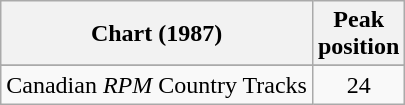<table class="wikitable sortable">
<tr>
<th align="left">Chart (1987)</th>
<th align="center">Peak<br>position</th>
</tr>
<tr>
</tr>
<tr>
<td align="left">Canadian <em>RPM</em> Country Tracks</td>
<td align="center">24</td>
</tr>
</table>
